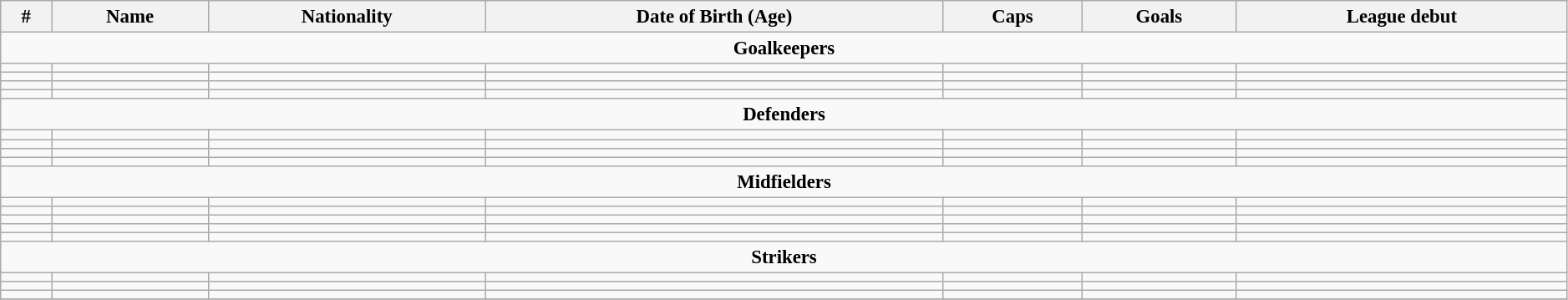<table class="wikitable" style="font-size: 95%; width:99%; text-align: left;">
<tr>
<th>#</th>
<th>Name</th>
<th>Nationality</th>
<th>Date of Birth (Age)</th>
<th>Caps</th>
<th>Goals</th>
<th>League debut</th>
</tr>
<tr>
<td align=center colspan=7><strong>Goalkeepers</strong></td>
</tr>
<tr>
<td></td>
<td></td>
<td></td>
<td></td>
<td></td>
<td></td>
<td></td>
</tr>
<tr>
<td></td>
<td></td>
<td></td>
<td></td>
<td></td>
<td></td>
<td></td>
</tr>
<tr>
<td></td>
<td></td>
<td></td>
<td></td>
<td></td>
<td></td>
<td></td>
</tr>
<tr>
<td></td>
<td></td>
<td></td>
<td></td>
<td></td>
<td></td>
<td></td>
</tr>
<tr>
<td align=center colspan=7><strong>Defenders</strong></td>
</tr>
<tr>
<td></td>
<td></td>
<td></td>
<td></td>
<td></td>
<td></td>
<td></td>
</tr>
<tr>
<td></td>
<td></td>
<td></td>
<td></td>
<td></td>
<td></td>
<td></td>
</tr>
<tr>
<td></td>
<td></td>
<td></td>
<td></td>
<td></td>
<td></td>
<td></td>
</tr>
<tr>
<td></td>
<td></td>
<td></td>
<td></td>
<td></td>
<td></td>
<td></td>
</tr>
<tr>
<td align=center colspan=7><strong>Midfielders</strong></td>
</tr>
<tr>
<td></td>
<td></td>
<td></td>
<td></td>
<td></td>
<td></td>
<td></td>
</tr>
<tr>
<td></td>
<td></td>
<td></td>
<td></td>
<td></td>
<td></td>
<td></td>
</tr>
<tr>
<td></td>
<td></td>
<td></td>
<td></td>
<td></td>
<td></td>
<td></td>
</tr>
<tr>
<td></td>
<td></td>
<td></td>
<td></td>
<td></td>
<td></td>
<td></td>
</tr>
<tr>
<td></td>
<td></td>
<td></td>
<td></td>
<td></td>
<td></td>
<td></td>
</tr>
<tr>
<td align=center colspan=7><strong>Strikers</strong></td>
</tr>
<tr>
<td></td>
<td></td>
<td></td>
<td></td>
<td></td>
<td></td>
<td></td>
</tr>
<tr>
<td></td>
<td></td>
<td></td>
<td></td>
<td></td>
<td></td>
<td></td>
</tr>
<tr>
<td></td>
<td></td>
<td></td>
<td></td>
<td></td>
<td></td>
<td></td>
</tr>
<tr>
</tr>
</table>
